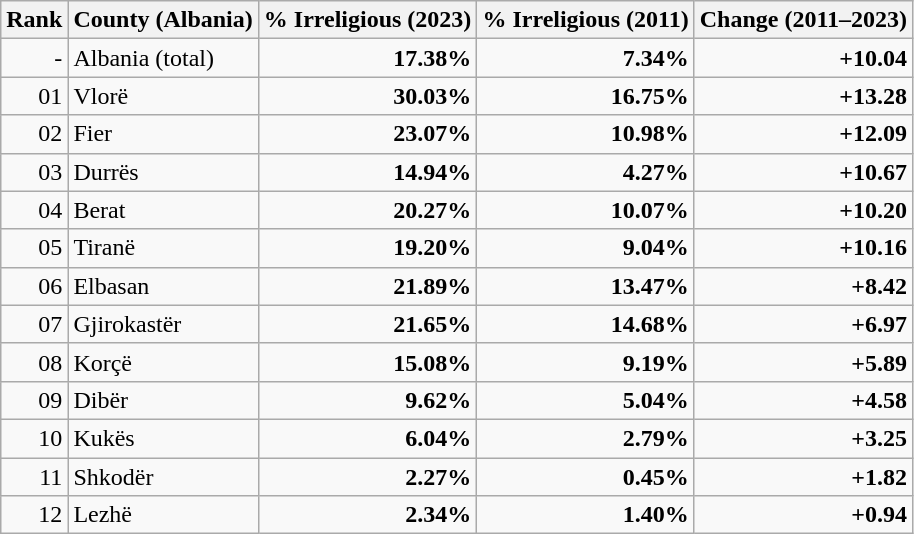<table class="wikitable sortable" style="text-align:right; margin-left:10px">
<tr>
<th>Rank</th>
<th style="text-align:center;">County (Albania)</th>
<th>% Irreligious (2023)</th>
<th>% Irreligious (2011)</th>
<th>Change (2011–2023)</th>
</tr>
<tr>
<td>-</td>
<td align=left>Albania (total)</td>
<td><strong>17.38%</strong></td>
<td><strong>7.34%</strong></td>
<td><strong>+10.04</strong></td>
</tr>
<tr>
<td>01</td>
<td align=left>Vlorë</td>
<td><strong>30.03%</strong></td>
<td><strong>16.75%</strong></td>
<td><strong>+13.28</strong></td>
</tr>
<tr>
<td>02</td>
<td align=left>Fier</td>
<td><strong>23.07%</strong></td>
<td><strong>10.98%</strong></td>
<td><strong>+12.09</strong></td>
</tr>
<tr>
<td>03</td>
<td align=left>Durrës</td>
<td><strong>14.94%</strong></td>
<td><strong>4.27%</strong></td>
<td><strong>+10.67</strong></td>
</tr>
<tr>
<td>04</td>
<td align=left>Berat</td>
<td><strong>20.27%</strong></td>
<td><strong>10.07%</strong></td>
<td><strong>+10.20</strong></td>
</tr>
<tr>
<td>05</td>
<td align=left>Tiranë</td>
<td><strong>19.20%</strong></td>
<td><strong>9.04%</strong></td>
<td><strong>+10.16</strong></td>
</tr>
<tr>
<td>06</td>
<td align=left>Elbasan</td>
<td><strong>21.89%</strong></td>
<td><strong>13.47%</strong></td>
<td><strong>+8.42</strong></td>
</tr>
<tr>
<td>07</td>
<td align=left>Gjirokastër</td>
<td><strong>21.65%</strong></td>
<td><strong>14.68%</strong></td>
<td><strong>+6.97</strong></td>
</tr>
<tr>
<td>08</td>
<td align=left>Korçë</td>
<td><strong>15.08%</strong></td>
<td><strong>9.19%</strong></td>
<td><strong>+5.89</strong></td>
</tr>
<tr>
<td>09</td>
<td align=left>Dibër</td>
<td><strong>9.62%</strong></td>
<td><strong>5.04%</strong></td>
<td><strong>+4.58</strong></td>
</tr>
<tr>
<td>10</td>
<td align=left>Kukës</td>
<td><strong>6.04%</strong></td>
<td><strong>2.79%</strong></td>
<td><strong>+3.25</strong></td>
</tr>
<tr>
<td>11</td>
<td align=left>Shkodër</td>
<td><strong>2.27%</strong></td>
<td><strong>0.45%</strong></td>
<td><strong>+1.82</strong></td>
</tr>
<tr>
<td>12</td>
<td align=left>Lezhë</td>
<td><strong>2.34%</strong></td>
<td><strong>1.40%</strong></td>
<td><strong>+0.94</strong></td>
</tr>
</table>
